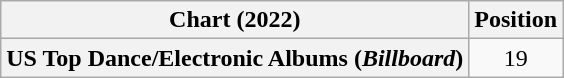<table class="wikitable plainrowheaders" style="text-align:center">
<tr>
<th scope="col">Chart (2022)</th>
<th scope="col">Position</th>
</tr>
<tr>
<th scope="row">US Top Dance/Electronic Albums (<em>Billboard</em>)</th>
<td>19</td>
</tr>
</table>
